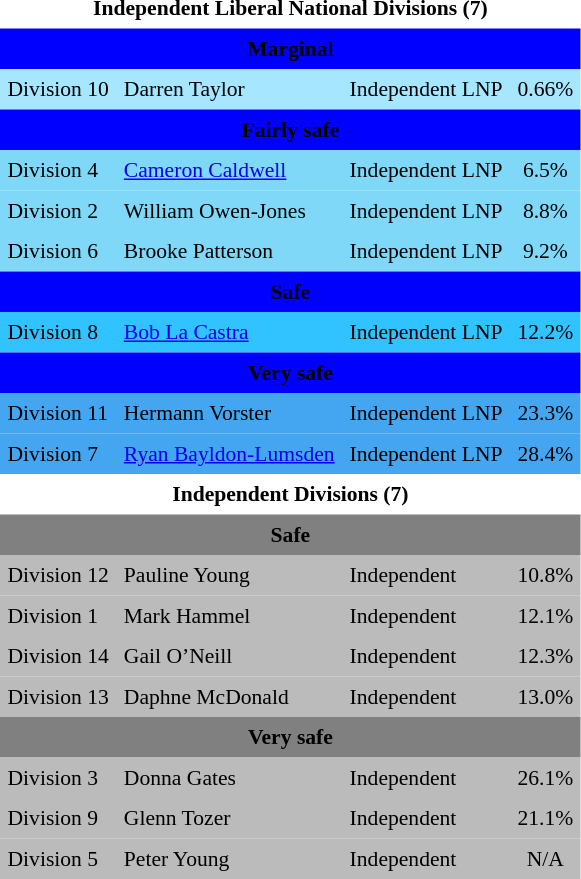<table class="toccolours" cellpadding="5" cellspacing="0" style="float:left; margin-right:.5em; margin-top:.4em; font-size:90%;">
<tr>
<td colspan="4" style="text-align:center;"><strong>Independent Liberal National Divisions (7)</strong></td>
</tr>
<tr>
<td colspan="4"  style="text-align:center; background:blue;"><span><strong>Marginal</strong></span></td>
</tr>
<tr>
<td style="text-align:left; background:#a6e7ff;">Division 10</td>
<td style="text-align:left; background:#a6e7ff;">Darren Taylor</td>
<td style="text-align:left; background:#a6e7ff;">Independent LNP</td>
<td style="text-align:center; background:#a6e7ff;">0.66%</td>
</tr>
<tr>
<td colspan="4"  style="text-align:center; background:blue;"><span><strong>Fairly safe</strong></span></td>
</tr>
<tr>
<td style="text-align:left; background:#80d8f9;">Division 4</td>
<td style="text-align:left; background:#80d8f9;"><a href='#'>Cameron Caldwell</a></td>
<td style="text-align:left; background:#80d8f9;">Independent LNP</td>
<td style="text-align:center; background:#80d8f9;">6.5%</td>
</tr>
<tr>
<td style="text-align:left; background:#80d8f9;">Division 2</td>
<td style="text-align:left; background:#80d8f9;">William Owen-Jones</td>
<td style="text-align:left; background:#80d8f9;">Independent LNP</td>
<td style="text-align:center; background:#80d8f9;">8.8%</td>
</tr>
<tr>
<td style="text-align:left; background:#80d8f9;">Division 6</td>
<td style="text-align:left; background:#80d8f9;">Brooke Patterson</td>
<td style="text-align:left; background:#80d8f9;">Independent LNP</td>
<td style="text-align:center; background:#80d8f9;">9.2%</td>
</tr>
<tr>
<td colspan="4"  style="text-align:center; background:blue;"><span><strong>Safe</strong></span></td>
</tr>
<tr>
<td style="text-align:left; background:#31c3ff;">Division 8</td>
<td style="text-align:left; background:#31c3ff;"><a href='#'>Bob La Castra</a></td>
<td style="text-align:left; background:#31c3ff;">Independent LNP</td>
<td style="text-align:center; background:#31c3ff;">12.2%</td>
</tr>
<tr>
<td colspan="4"  style="text-align:center; background:blue;"><span><strong>Very safe</strong></span></td>
</tr>
<tr>
<td style="text-align:left; background:#44a6f1;">Division 11</td>
<td style="text-align:left; background:#44a6f1;">Hermann Vorster</td>
<td style="text-align:left; background:#44a6f1;">Independent LNP</td>
<td style="text-align:center; background:#44a6f1;">23.3%</td>
</tr>
<tr>
<td style="text-align:left; background:#44a6f1;">Division 7</td>
<td style="text-align:left; background:#44a6f1;"><a href='#'>Ryan Bayldon-Lumsden</a></td>
<td style="text-align:left; background:#44a6f1;">Independent LNP</td>
<td style="text-align:center; background:#44a6f1;">28.4%</td>
</tr>
<tr>
<td colspan="4" style="text-align:center;"><strong>Independent Divisions (7)</strong></td>
</tr>
<tr>
<td colspan="4"  style="text-align:center; background:gray;"><span><strong>Safe</strong></span></td>
</tr>
<tr>
<td style="text-align:left; background:#bbbbbb;">Division 12</td>
<td style="text-align:left; background:#bbbbbb;">Pauline Young</td>
<td style="text-align:left; background:#bbbbbb;">Independent</td>
<td style="text-align:center; background:#bbbbbb;">10.8%</td>
</tr>
<tr>
<td style="text-align:left; background:#bbbbbb;">Division 1</td>
<td style="text-align:left; background:#bbbbbb;">Mark Hammel</td>
<td style="text-align:left; background:#bbbbbb;">Independent</td>
<td style="text-align:center; background:#bbbbbb;">12.1%</td>
</tr>
<tr>
<td style="text-align:left; background:#bbbbbb;">Division 14</td>
<td style="text-align:left; background:#bbbbbb;">Gail O’Neill</td>
<td style="text-align:left; background:#bbbbbb;">Independent</td>
<td style="text-align:center; background:#bbbbbb;">12.3%</td>
</tr>
<tr>
<td style="text-align:left; background:#bbbbbb;">Division 13</td>
<td style="text-align:left; background:#bbbbbb;">Daphne McDonald</td>
<td style="text-align:left; background:#bbbbbb;">Independent</td>
<td style="text-align:center; background:#bbbbbb;">13.0%</td>
</tr>
<tr>
<td colspan="4"  style="text-align:center; background:gray;"><span><strong>Very safe</strong></span></td>
</tr>
<tr>
<td style="text-align:left; background:#bbbbbb;">Division 3</td>
<td style="text-align:left; background:#bbbbbb;">Donna Gates</td>
<td style="text-align:left; background:#bbbbbb;">Independent</td>
<td style="text-align:center; background:#bbbbbb;">26.1%</td>
</tr>
<tr>
<td style="text-align:left; background:#bbbbbb;">Division 9</td>
<td style="text-align:left; background:#bbbbbb;">Glenn Tozer</td>
<td style="text-align:left; background:#bbbbbb;">Independent</td>
<td style="text-align:center; background:#bbbbbb;">21.1%</td>
</tr>
<tr>
<td style="text-align:left; background:#bbbbbb;">Division 5</td>
<td style="text-align:left; background:#bbbbbb;">Peter Young</td>
<td style="text-align:left; background:#bbbbbb;">Independent</td>
<td style="text-align:center; background:#bbbbbb;">N/A</td>
</tr>
</table>
